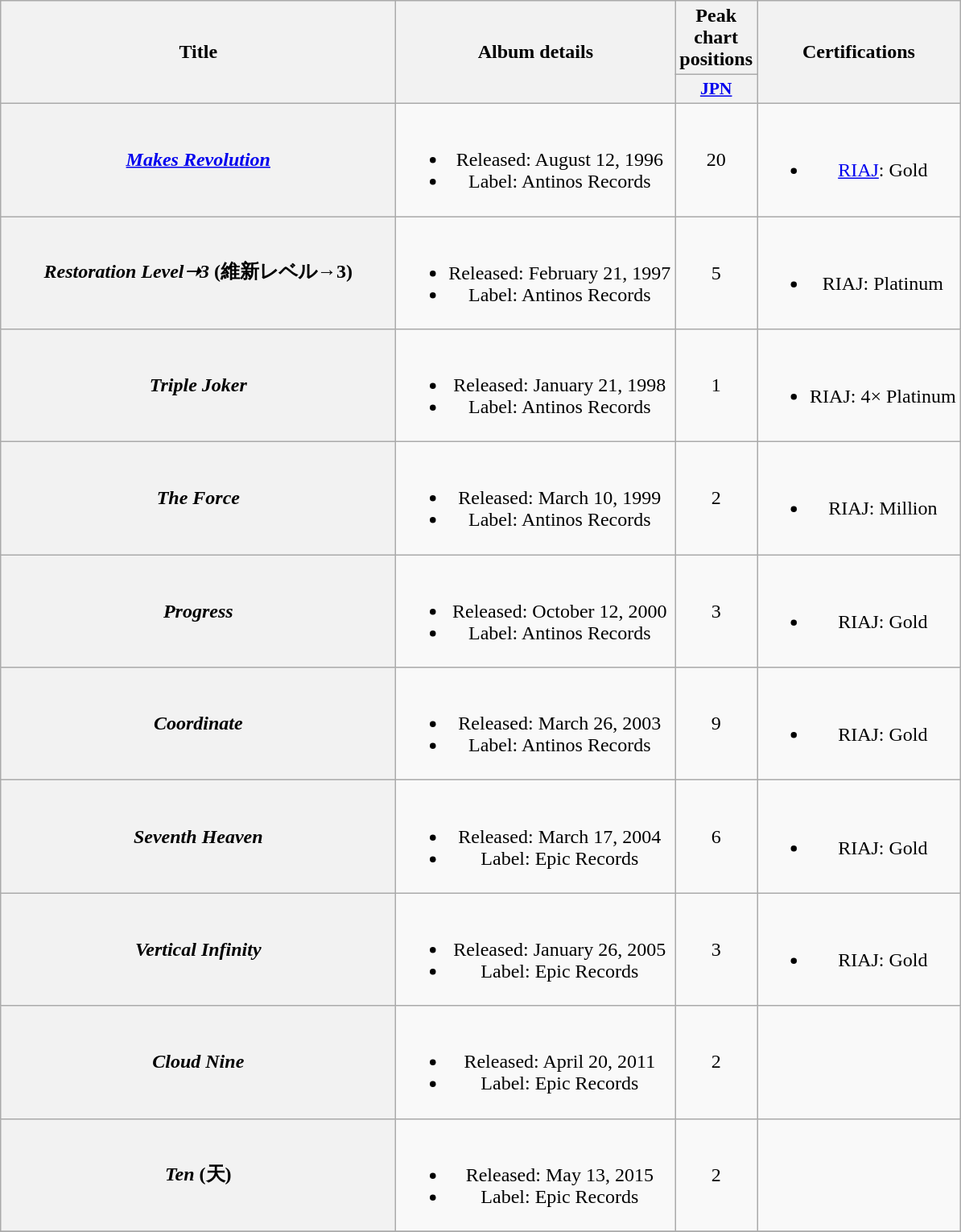<table class="wikitable plainrowheaders" style="text-align:center;">
<tr>
<th rowspan="2" style="width:20em;">Title</th>
<th rowspan="2">Album details</th>
<th colspan="1">Peak chart positions</th>
<th rowspan="2">Certifications</th>
</tr>
<tr>
<th scope="col" style="width:2.5em;font-size:90%;"><a href='#'>JPN</a><br></th>
</tr>
<tr>
<th scope="row"><em><a href='#'>Makes Revolution</a></em></th>
<td><br><ul><li>Released: August 12, 1996</li><li>Label: Antinos Records</li></ul></td>
<td>20</td>
<td><br><ul><li><a href='#'>RIAJ</a>: Gold</li></ul></td>
</tr>
<tr>
<th scope="row"><em>Restoration Level➝3</em> (維新レベル→3)</th>
<td><br><ul><li>Released: February 21, 1997</li><li>Label: Antinos Records</li></ul></td>
<td>5</td>
<td><br><ul><li>RIAJ: Platinum</li></ul></td>
</tr>
<tr>
<th scope="row"><em>Triple Joker</em></th>
<td><br><ul><li>Released: January 21, 1998</li><li>Label: Antinos Records</li></ul></td>
<td>1</td>
<td><br><ul><li>RIAJ: 4× Platinum</li></ul></td>
</tr>
<tr>
<th scope="row"><em>The Force</em></th>
<td><br><ul><li>Released: March 10, 1999</li><li>Label: Antinos Records</li></ul></td>
<td>2</td>
<td><br><ul><li>RIAJ: Million</li></ul></td>
</tr>
<tr>
<th scope="row"><em>Progress</em></th>
<td><br><ul><li>Released: October 12, 2000</li><li>Label: Antinos Records</li></ul></td>
<td>3</td>
<td><br><ul><li>RIAJ: Gold</li></ul></td>
</tr>
<tr>
<th scope="row"><em>Coordinate</em></th>
<td><br><ul><li>Released: March 26, 2003</li><li>Label: Antinos Records</li></ul></td>
<td>9</td>
<td><br><ul><li>RIAJ: Gold</li></ul></td>
</tr>
<tr>
<th scope="row"><em>Seventh Heaven</em></th>
<td><br><ul><li>Released: March 17, 2004</li><li>Label: Epic Records</li></ul></td>
<td>6</td>
<td><br><ul><li>RIAJ: Gold</li></ul></td>
</tr>
<tr>
<th scope="row"><em>Vertical Infinity</em></th>
<td><br><ul><li>Released: January 26, 2005</li><li>Label: Epic Records</li></ul></td>
<td>3</td>
<td><br><ul><li>RIAJ: Gold</li></ul></td>
</tr>
<tr>
<th scope="row"><em>Cloud Nine</em></th>
<td><br><ul><li>Released: April 20, 2011</li><li>Label: Epic Records</li></ul></td>
<td>2</td>
<td></td>
</tr>
<tr>
<th scope="row"><em>Ten</em> (天)</th>
<td><br><ul><li>Released: May 13, 2015</li><li>Label: Epic Records</li></ul></td>
<td>2</td>
<td></td>
</tr>
<tr>
</tr>
</table>
